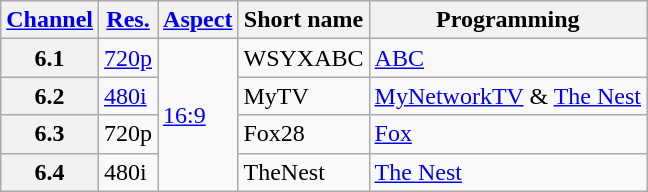<table class="wikitable">
<tr>
<th scope="col"><a href='#'>Channel</a></th>
<th scope="col"><a href='#'>Res.</a></th>
<th scope="col"><a href='#'>Aspect</a></th>
<th scope="col">Short name</th>
<th scope="col">Programming</th>
</tr>
<tr>
<th scope="row">6.1</th>
<td><a href='#'>720p</a></td>
<td rowspan=4><a href='#'>16:9</a></td>
<td>WSYXABC</td>
<td><a href='#'>ABC</a></td>
</tr>
<tr>
<th scope="row">6.2</th>
<td><a href='#'>480i</a></td>
<td>MyTV</td>
<td><a href='#'>MyNetworkTV</a> & <a href='#'>The Nest</a></td>
</tr>
<tr>
<th scope="row">6.3</th>
<td>720p</td>
<td>Fox28</td>
<td><a href='#'>Fox</a></td>
</tr>
<tr>
<th scope="row">6.4</th>
<td>480i</td>
<td>TheNest</td>
<td><a href='#'>The Nest</a></td>
</tr>
</table>
